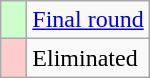<table class="wikitable">
<tr>
<td style="width:10px; background:#cfc;"></td>
<td><a href='#'>Final round</a></td>
</tr>
<tr>
<td style="width:10px; background:#fcc;"></td>
<td>Eliminated</td>
</tr>
</table>
